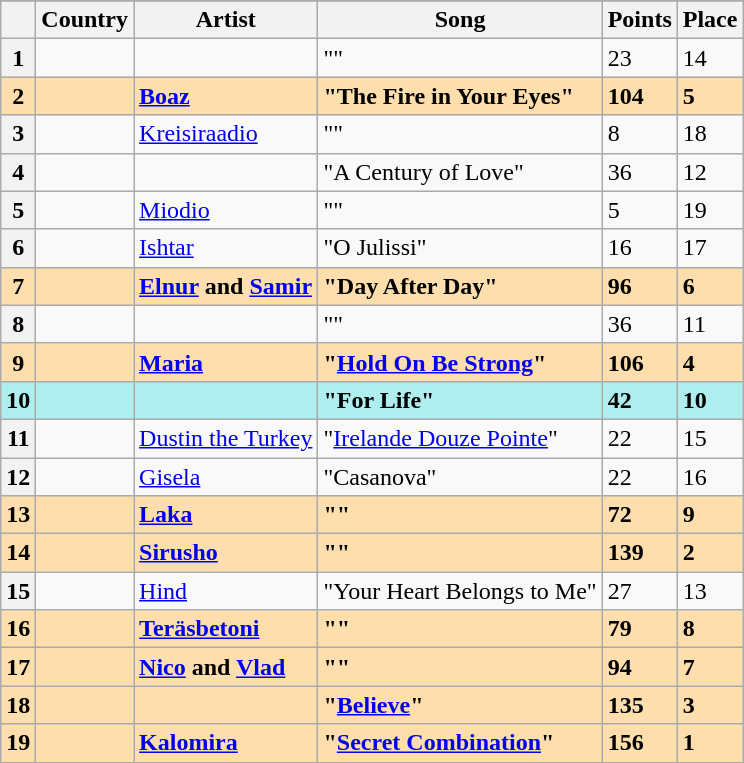<table class="sortable wikitable plainrowheaders">
<tr>
</tr>
<tr>
<th scope="col"></th>
<th scope="col">Country</th>
<th scope="col">Artist</th>
<th scope="col">Song</th>
<th scope="col">Points</th>
<th scope="col">Place</th>
</tr>
<tr>
<th scope="row" style="text-align:center;">1</th>
<td></td>
<td></td>
<td>""</td>
<td>23</td>
<td>14</td>
</tr>
<tr style="font-weight:bold; background:navajowhite;">
<th scope="row" style="text-align:center; font-weight:bold; background:navajowhite;">2</th>
<td></td>
<td><a href='#'>Boaz</a></td>
<td>"The Fire in Your Eyes"</td>
<td>104</td>
<td>5</td>
</tr>
<tr>
<th scope="row" style="text-align:center;">3</th>
<td></td>
<td><a href='#'>Kreisiraadio</a></td>
<td>""</td>
<td>8</td>
<td>18</td>
</tr>
<tr>
<th scope="row" style="text-align:center;">4</th>
<td></td>
<td></td>
<td>"A Century of Love"</td>
<td>36</td>
<td>12</td>
</tr>
<tr>
<th scope="row" style="text-align:center;">5</th>
<td></td>
<td><a href='#'>Miodio</a></td>
<td>""</td>
<td>5</td>
<td>19</td>
</tr>
<tr>
<th scope="row" style="text-align:center;">6</th>
<td></td>
<td><a href='#'>Ishtar</a></td>
<td>"O Julissi"</td>
<td>16</td>
<td>17</td>
</tr>
<tr style="font-weight:bold; background:navajowhite;">
<th scope="row" style="text-align:center; font-weight:bold; background:navajowhite;">7</th>
<td></td>
<td><a href='#'>Elnur</a> and <a href='#'>Samir</a></td>
<td>"Day After Day"</td>
<td>96</td>
<td>6</td>
</tr>
<tr>
<th scope="row" style="text-align:center;">8</th>
<td></td>
<td></td>
<td>""</td>
<td>36</td>
<td>11</td>
</tr>
<tr style="font-weight:bold; background:navajowhite;">
<th scope="row" style="text-align:center; font-weight:bold; background:navajowhite;">9</th>
<td></td>
<td><a href='#'>Maria</a></td>
<td>"<a href='#'>Hold On Be Strong</a>"</td>
<td>106</td>
<td>4</td>
</tr>
<tr style="font-weight:bold; background:paleturquoise;">
<th scope="row" style="text-align:center; font-weight:bold; background:paleturquoise;">10</th>
<td></td>
<td></td>
<td>"For Life"</td>
<td>42</td>
<td>10 </td>
</tr>
<tr>
<th scope="row" style="text-align:center;">11</th>
<td></td>
<td><a href='#'>Dustin the Turkey</a></td>
<td>"<a href='#'>Irelande Douze Pointe</a>"</td>
<td>22</td>
<td>15</td>
</tr>
<tr>
<th scope="row" style="text-align:center;">12</th>
<td></td>
<td><a href='#'>Gisela</a></td>
<td>"Casanova"</td>
<td>22</td>
<td>16</td>
</tr>
<tr style="font-weight:bold; background:navajowhite;">
<th scope="row" style="text-align:center; font-weight:bold; background:navajowhite;">13</th>
<td></td>
<td><a href='#'>Laka</a></td>
<td>""</td>
<td>72</td>
<td>9</td>
</tr>
<tr style="font-weight:bold; background:navajowhite;">
<th scope="row" style="text-align:center; font-weight:bold; background:navajowhite;">14</th>
<td></td>
<td><a href='#'>Sirusho</a></td>
<td>""</td>
<td>139</td>
<td>2</td>
</tr>
<tr>
<th scope="row" style="text-align:center;">15</th>
<td></td>
<td><a href='#'>Hind</a></td>
<td>"Your Heart Belongs to Me"</td>
<td>27</td>
<td>13</td>
</tr>
<tr style="font-weight:bold; background:navajowhite;">
<th scope="row" style="text-align:center; font-weight:bold; background:navajowhite;">16</th>
<td></td>
<td><a href='#'>Teräsbetoni</a></td>
<td>""</td>
<td>79</td>
<td>8</td>
</tr>
<tr style="font-weight:bold; background:navajowhite;">
<th scope="row" style="text-align:center; font-weight:bold; background:navajowhite;">17</th>
<td></td>
<td><a href='#'>Nico</a> and <a href='#'>Vlad</a></td>
<td>""</td>
<td>94</td>
<td>7</td>
</tr>
<tr style="font-weight:bold; background:navajowhite;">
<th scope="row" style="text-align:center; font-weight:bold; background:navajowhite;">18</th>
<td></td>
<td></td>
<td>"<a href='#'>Believe</a>"</td>
<td>135</td>
<td>3</td>
</tr>
<tr style="font-weight:bold; background:navajowhite;">
<th scope="row" style="text-align:center; font-weight:bold; background:navajowhite;">19</th>
<td></td>
<td><a href='#'>Kalomira</a></td>
<td>"<a href='#'>Secret Combination</a>"</td>
<td>156</td>
<td>1</td>
</tr>
</table>
